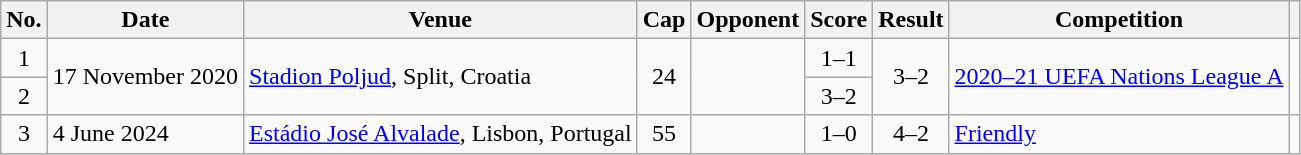<table class="wikitable">
<tr>
<th scope="col">No.</th>
<th scope="col">Date</th>
<th scope="col">Venue</th>
<th scope="col">Cap</th>
<th scope="col">Opponent</th>
<th scope="col">Score</th>
<th scope="col">Result</th>
<th scope="col">Competition</th>
<th scope="col"></th>
</tr>
<tr>
<td style="text-align: center;">1</td>
<td rowspan="2">17 November 2020</td>
<td rowspan="2"><a href='#'>Stadion Poljud</a>, Split, Croatia</td>
<td rowspan="2" style="text-align: center;">24</td>
<td rowspan="2"></td>
<td style="text-align: center;">1–1</td>
<td rowspan="2" style="text-align: center;">3–2</td>
<td rowspan="2"><a href='#'>2020–21 UEFA Nations League A</a></td>
<td rowspan="2" style="text-align: center;"></td>
</tr>
<tr>
<td style="text-align: center;">2</td>
<td style="text-align: center;">3–2</td>
</tr>
<tr>
<td style="text-align: center;">3</td>
<td>4 June 2024</td>
<td><a href='#'>Estádio José Alvalade</a>, Lisbon, Portugal</td>
<td style="text-align: center;">55</td>
<td></td>
<td style="text-align: center;">1–0</td>
<td style="text-align: center;">4–2</td>
<td><a href='#'>Friendly</a></td>
<td style="text-align: center;"></td>
</tr>
</table>
